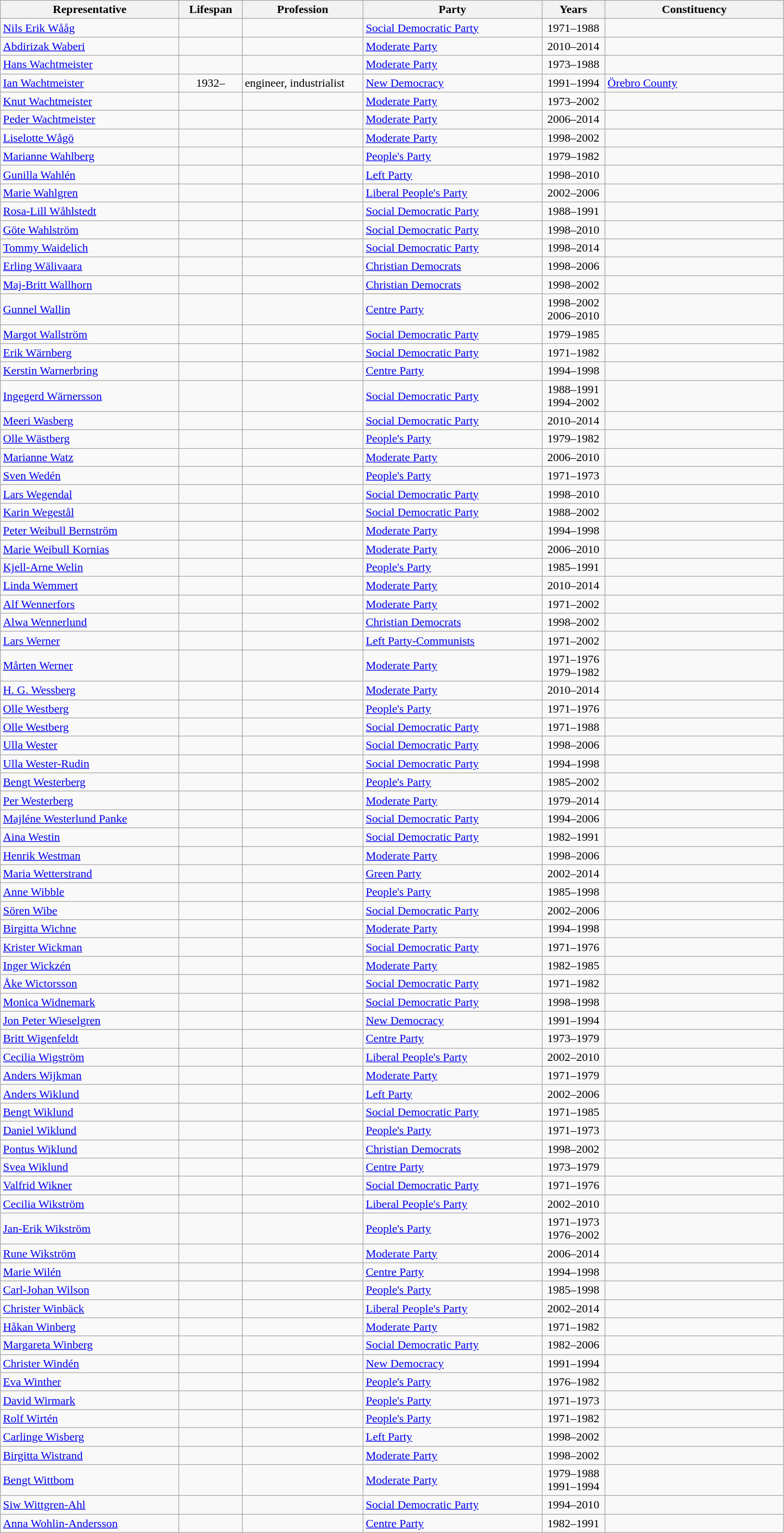<table class="wikitable">
<tr>
<th style="width:15em">Representative</th>
<th style="width:5em">Lifespan</th>
<th style="width:10em">Profession</th>
<th style="width:15em">Party</th>
<th style="width:5em">Years</th>
<th style="width:15em">Constituency</th>
</tr>
<tr>
<td><a href='#'>Nils Erik Wååg</a></td>
<td align=center></td>
<td></td>
<td> <a href='#'>Social Democratic Party</a></td>
<td align=center>1971–1988</td>
<td></td>
</tr>
<tr>
<td><a href='#'>Abdirizak Waberi</a></td>
<td align=center></td>
<td></td>
<td> <a href='#'>Moderate Party</a></td>
<td align=center>2010–2014</td>
<td></td>
</tr>
<tr>
<td><a href='#'>Hans Wachtmeister</a></td>
<td align=center></td>
<td></td>
<td> <a href='#'>Moderate Party</a></td>
<td align=center>1973–1988</td>
<td></td>
</tr>
<tr>
<td><a href='#'>Ian Wachtmeister</a></td>
<td align=center>1932–</td>
<td>engineer, industrialist</td>
<td> <a href='#'>New Democracy</a></td>
<td align=center>1991–1994</td>
<td><a href='#'>Örebro County</a></td>
</tr>
<tr>
<td><a href='#'>Knut Wachtmeister</a></td>
<td align=center></td>
<td></td>
<td> <a href='#'>Moderate Party</a></td>
<td align=center>1973–2002</td>
<td></td>
</tr>
<tr>
<td><a href='#'>Peder Wachtmeister</a></td>
<td align=center></td>
<td></td>
<td> <a href='#'>Moderate Party</a></td>
<td align=center>2006–2014</td>
<td></td>
</tr>
<tr>
<td><a href='#'>Liselotte Wågö</a></td>
<td align=center></td>
<td></td>
<td> <a href='#'>Moderate Party</a></td>
<td align=center>1998–2002</td>
<td></td>
</tr>
<tr>
<td><a href='#'>Marianne Wahlberg</a></td>
<td align=center></td>
<td></td>
<td> <a href='#'>People's Party</a></td>
<td align=center>1979–1982</td>
<td></td>
</tr>
<tr>
<td><a href='#'>Gunilla Wahlén</a></td>
<td align=center></td>
<td></td>
<td> <a href='#'>Left Party</a></td>
<td align=center>1998–2010</td>
<td></td>
</tr>
<tr>
<td><a href='#'>Marie Wahlgren</a></td>
<td align=center></td>
<td></td>
<td> <a href='#'>Liberal People's Party</a></td>
<td align=center>2002–2006</td>
<td></td>
</tr>
<tr>
<td><a href='#'>Rosa-Lill Wåhlstedt</a></td>
<td align=center></td>
<td></td>
<td> <a href='#'>Social Democratic Party</a></td>
<td align=center>1988–1991</td>
<td></td>
</tr>
<tr>
<td><a href='#'>Göte Wahlström</a></td>
<td align=center></td>
<td></td>
<td> <a href='#'>Social Democratic Party</a></td>
<td align=center>1998–2010</td>
<td></td>
</tr>
<tr>
<td><a href='#'>Tommy Waidelich</a></td>
<td align=center></td>
<td></td>
<td> <a href='#'>Social Democratic Party</a></td>
<td align=center>1998–2014</td>
<td></td>
</tr>
<tr>
<td><a href='#'>Erling Wälivaara</a></td>
<td align=center></td>
<td></td>
<td> <a href='#'>Christian Democrats</a></td>
<td align=center>1998–2006</td>
<td></td>
</tr>
<tr>
<td><a href='#'>Maj-Britt Wallhorn</a></td>
<td align=center></td>
<td></td>
<td> <a href='#'>Christian Democrats</a></td>
<td align=center>1998–2002</td>
<td></td>
</tr>
<tr>
<td><a href='#'>Gunnel Wallin</a></td>
<td align=center></td>
<td></td>
<td> <a href='#'>Centre Party</a></td>
<td align=center>1998–2002<br>2006–2010</td>
<td></td>
</tr>
<tr>
<td><a href='#'>Margot Wallström</a></td>
<td align=center></td>
<td></td>
<td> <a href='#'>Social Democratic Party</a></td>
<td align=center>1979–1985</td>
<td></td>
</tr>
<tr>
<td><a href='#'>Erik Wärnberg</a></td>
<td align=center></td>
<td></td>
<td> <a href='#'>Social Democratic Party</a></td>
<td align=center>1971–1982</td>
<td></td>
</tr>
<tr>
<td><a href='#'>Kerstin Warnerbring</a></td>
<td align=center></td>
<td></td>
<td> <a href='#'>Centre Party</a></td>
<td align=center>1994–1998</td>
<td></td>
</tr>
<tr>
<td><a href='#'>Ingegerd Wärnersson</a></td>
<td align=center></td>
<td></td>
<td> <a href='#'>Social Democratic Party</a></td>
<td align=center>1988–1991<br>1994–2002</td>
<td></td>
</tr>
<tr>
<td><a href='#'>Meeri Wasberg</a></td>
<td align=center></td>
<td></td>
<td> <a href='#'>Social Democratic Party</a></td>
<td align=center>2010–2014</td>
<td></td>
</tr>
<tr>
<td><a href='#'>Olle Wästberg</a></td>
<td align=center></td>
<td></td>
<td> <a href='#'>People's Party</a></td>
<td align=center>1979–1982</td>
<td></td>
</tr>
<tr>
<td><a href='#'>Marianne Watz</a></td>
<td align=center></td>
<td></td>
<td> <a href='#'>Moderate Party</a></td>
<td align=center>2006–2010</td>
<td></td>
</tr>
<tr>
<td><a href='#'>Sven Wedén</a></td>
<td align=center></td>
<td></td>
<td> <a href='#'>People's Party</a></td>
<td align=center>1971–1973</td>
<td></td>
</tr>
<tr>
<td><a href='#'>Lars Wegendal</a></td>
<td align=center></td>
<td></td>
<td> <a href='#'>Social Democratic Party</a></td>
<td align=center>1998–2010</td>
<td></td>
</tr>
<tr>
<td><a href='#'>Karin Wegestål</a></td>
<td align=center></td>
<td></td>
<td> <a href='#'>Social Democratic Party</a></td>
<td align=center>1988–2002</td>
<td></td>
</tr>
<tr>
<td><a href='#'>Peter Weibull Bernström</a></td>
<td align=center></td>
<td></td>
<td> <a href='#'>Moderate Party</a></td>
<td align=center>1994–1998</td>
<td></td>
</tr>
<tr>
<td><a href='#'>Marie Weibull Kornias</a></td>
<td align=center></td>
<td></td>
<td> <a href='#'>Moderate Party</a></td>
<td align=center>2006–2010</td>
<td></td>
</tr>
<tr>
<td><a href='#'>Kjell-Arne Welin</a></td>
<td align=center></td>
<td></td>
<td> <a href='#'>People's Party</a></td>
<td align=center>1985–1991</td>
<td></td>
</tr>
<tr>
<td><a href='#'>Linda Wemmert</a></td>
<td align=center></td>
<td></td>
<td> <a href='#'>Moderate Party</a></td>
<td align=center>2010–2014</td>
<td></td>
</tr>
<tr>
<td><a href='#'>Alf Wennerfors</a></td>
<td align=center></td>
<td></td>
<td> <a href='#'>Moderate Party</a></td>
<td align=center>1971–2002</td>
<td></td>
</tr>
<tr>
<td><a href='#'>Alwa Wennerlund</a></td>
<td align=center></td>
<td></td>
<td> <a href='#'>Christian Democrats</a></td>
<td align=center>1998–2002</td>
<td></td>
</tr>
<tr>
<td><a href='#'>Lars Werner</a></td>
<td align=center></td>
<td></td>
<td> <a href='#'>Left Party-Communists</a></td>
<td align=center>1971–2002</td>
<td></td>
</tr>
<tr>
<td><a href='#'>Mårten Werner</a></td>
<td align=center></td>
<td></td>
<td> <a href='#'>Moderate Party</a></td>
<td align=center>1971–1976<br>1979–1982</td>
<td></td>
</tr>
<tr>
<td><a href='#'>H. G. Wessberg</a></td>
<td align=center></td>
<td></td>
<td> <a href='#'>Moderate Party</a></td>
<td align=center>2010–2014</td>
<td></td>
</tr>
<tr>
<td><a href='#'>Olle Westberg</a></td>
<td align=center></td>
<td></td>
<td> <a href='#'>People's Party</a></td>
<td align=center>1971–1976</td>
<td></td>
</tr>
<tr>
<td><a href='#'>Olle Westberg</a></td>
<td align=center></td>
<td></td>
<td> <a href='#'>Social Democratic Party</a></td>
<td align=center>1971–1988</td>
<td></td>
</tr>
<tr>
<td><a href='#'>Ulla Wester</a></td>
<td align=center></td>
<td></td>
<td> <a href='#'>Social Democratic Party</a></td>
<td align=center>1998–2006</td>
<td></td>
</tr>
<tr>
<td><a href='#'>Ulla Wester-Rudin</a></td>
<td align=center></td>
<td></td>
<td> <a href='#'>Social Democratic Party</a></td>
<td align=center>1994–1998</td>
<td></td>
</tr>
<tr>
<td><a href='#'>Bengt Westerberg</a></td>
<td align=center></td>
<td></td>
<td> <a href='#'>People's Party</a></td>
<td align=center>1985–2002</td>
<td></td>
</tr>
<tr>
<td><a href='#'>Per Westerberg</a></td>
<td align=center></td>
<td></td>
<td> <a href='#'>Moderate Party</a></td>
<td align=center>1979–2014</td>
<td></td>
</tr>
<tr>
<td><a href='#'>Majléne Westerlund Panke</a></td>
<td align=center></td>
<td></td>
<td> <a href='#'>Social Democratic Party</a></td>
<td align=center>1994–2006</td>
<td></td>
</tr>
<tr>
<td><a href='#'>Aina Westin</a></td>
<td align=center></td>
<td></td>
<td> <a href='#'>Social Democratic Party</a></td>
<td align=center>1982–1991</td>
<td></td>
</tr>
<tr>
<td><a href='#'>Henrik Westman</a></td>
<td align=center></td>
<td></td>
<td> <a href='#'>Moderate Party</a></td>
<td align=center>1998–2006</td>
<td></td>
</tr>
<tr>
<td><a href='#'>Maria Wetterstrand</a></td>
<td align=center></td>
<td></td>
<td> <a href='#'>Green Party</a></td>
<td align=center>2002–2014</td>
<td></td>
</tr>
<tr>
<td><a href='#'>Anne Wibble</a></td>
<td align=center></td>
<td></td>
<td> <a href='#'>People's Party</a></td>
<td align=center>1985–1998</td>
<td></td>
</tr>
<tr>
<td><a href='#'>Sören Wibe</a></td>
<td align=center></td>
<td></td>
<td> <a href='#'>Social Democratic Party</a></td>
<td align=center>2002–2006</td>
<td></td>
</tr>
<tr>
<td><a href='#'>Birgitta Wichne</a></td>
<td align=center></td>
<td></td>
<td> <a href='#'>Moderate Party</a></td>
<td align=center>1994–1998</td>
<td></td>
</tr>
<tr>
<td><a href='#'>Krister Wickman</a></td>
<td align=center></td>
<td></td>
<td> <a href='#'>Social Democratic Party</a></td>
<td align=center>1971–1976</td>
<td></td>
</tr>
<tr>
<td><a href='#'>Inger Wickzén</a></td>
<td align=center></td>
<td></td>
<td> <a href='#'>Moderate Party</a></td>
<td align=center>1982–1985</td>
<td></td>
</tr>
<tr>
<td><a href='#'>Åke Wictorsson</a></td>
<td align=center></td>
<td></td>
<td> <a href='#'>Social Democratic Party</a></td>
<td align=center>1971–1982</td>
<td></td>
</tr>
<tr>
<td><a href='#'>Monica Widnemark</a></td>
<td align=center></td>
<td></td>
<td> <a href='#'>Social Democratic Party</a></td>
<td align=center>1998–1998</td>
<td></td>
</tr>
<tr>
<td><a href='#'>Jon Peter Wieselgren</a></td>
<td align=center></td>
<td></td>
<td> <a href='#'>New Democracy</a></td>
<td align=center>1991–1994</td>
<td></td>
</tr>
<tr>
<td><a href='#'>Britt Wigenfeldt</a></td>
<td align=center></td>
<td></td>
<td> <a href='#'>Centre Party</a></td>
<td align=center>1973–1979</td>
<td></td>
</tr>
<tr>
<td><a href='#'>Cecilia Wigström</a></td>
<td align=center></td>
<td></td>
<td> <a href='#'>Liberal People's Party</a></td>
<td align=center>2002–2010</td>
<td></td>
</tr>
<tr>
<td><a href='#'>Anders Wijkman</a></td>
<td align=center></td>
<td></td>
<td> <a href='#'>Moderate Party</a></td>
<td align=center>1971–1979</td>
<td></td>
</tr>
<tr>
<td><a href='#'>Anders Wiklund</a></td>
<td align=center></td>
<td></td>
<td> <a href='#'>Left Party</a></td>
<td align=center>2002–2006</td>
<td></td>
</tr>
<tr>
<td><a href='#'>Bengt Wiklund</a></td>
<td align=center></td>
<td></td>
<td> <a href='#'>Social Democratic Party</a></td>
<td align=center>1971–1985</td>
<td></td>
</tr>
<tr>
<td><a href='#'>Daniel Wiklund</a></td>
<td align=center></td>
<td></td>
<td> <a href='#'>People's Party</a></td>
<td align=center>1971–1973</td>
<td></td>
</tr>
<tr>
<td><a href='#'>Pontus Wiklund</a></td>
<td align=center></td>
<td></td>
<td> <a href='#'>Christian Democrats</a></td>
<td align=center>1998–2002</td>
<td></td>
</tr>
<tr>
<td><a href='#'>Svea Wiklund</a></td>
<td align=center></td>
<td></td>
<td> <a href='#'>Centre Party</a></td>
<td align=center>1973–1979</td>
<td></td>
</tr>
<tr>
<td><a href='#'>Valfrid Wikner</a></td>
<td align=center></td>
<td></td>
<td> <a href='#'>Social Democratic Party</a></td>
<td align=center>1971–1976</td>
<td></td>
</tr>
<tr>
<td><a href='#'>Cecilia Wikström</a></td>
<td align=center></td>
<td></td>
<td> <a href='#'>Liberal People's Party</a></td>
<td align=center>2002–2010</td>
<td></td>
</tr>
<tr>
<td><a href='#'>Jan-Erik Wikström</a></td>
<td align=center></td>
<td></td>
<td> <a href='#'>People's Party</a></td>
<td align=center>1971–1973<br>1976–2002</td>
<td></td>
</tr>
<tr>
<td><a href='#'>Rune Wikström</a></td>
<td align=center></td>
<td></td>
<td> <a href='#'>Moderate Party</a></td>
<td align=center>2006–2014</td>
<td></td>
</tr>
<tr>
<td><a href='#'>Marie Wilén</a></td>
<td align=center></td>
<td></td>
<td> <a href='#'>Centre Party</a></td>
<td align=center>1994–1998</td>
<td></td>
</tr>
<tr>
<td><a href='#'>Carl-Johan Wilson</a></td>
<td align=center></td>
<td></td>
<td> <a href='#'>People's Party</a></td>
<td align=center>1985–1998</td>
<td></td>
</tr>
<tr>
<td><a href='#'>Christer Winbäck</a></td>
<td align=center></td>
<td></td>
<td> <a href='#'>Liberal People's Party</a></td>
<td align=center>2002–2014</td>
<td></td>
</tr>
<tr>
<td><a href='#'>Håkan Winberg</a></td>
<td align=center></td>
<td></td>
<td> <a href='#'>Moderate Party</a></td>
<td align=center>1971–1982</td>
<td></td>
</tr>
<tr>
<td><a href='#'>Margareta Winberg</a></td>
<td align=center></td>
<td></td>
<td> <a href='#'>Social Democratic Party</a></td>
<td align=center>1982–2006</td>
<td></td>
</tr>
<tr>
<td><a href='#'>Christer Windén</a></td>
<td align=center></td>
<td></td>
<td> <a href='#'>New Democracy</a></td>
<td align=center>1991–1994</td>
<td></td>
</tr>
<tr>
<td><a href='#'>Eva Winther</a></td>
<td align=center></td>
<td></td>
<td> <a href='#'>People's Party</a></td>
<td align=center>1976–1982</td>
<td></td>
</tr>
<tr>
<td><a href='#'>David Wirmark</a></td>
<td align=center></td>
<td></td>
<td> <a href='#'>People's Party</a></td>
<td align=center>1971–1973</td>
<td></td>
</tr>
<tr>
<td><a href='#'>Rolf Wirtén</a></td>
<td align=center></td>
<td></td>
<td> <a href='#'>People's Party</a></td>
<td align=center>1971–1982</td>
<td></td>
</tr>
<tr>
<td><a href='#'>Carlinge Wisberg</a></td>
<td align=center></td>
<td></td>
<td> <a href='#'>Left Party</a></td>
<td align=center>1998–2002</td>
<td></td>
</tr>
<tr>
<td><a href='#'>Birgitta Wistrand</a></td>
<td align=center></td>
<td></td>
<td> <a href='#'>Moderate Party</a></td>
<td align=center>1998–2002</td>
<td></td>
</tr>
<tr>
<td><a href='#'>Bengt Wittbom</a></td>
<td align=center></td>
<td></td>
<td> <a href='#'>Moderate Party</a></td>
<td align=center>1979–1988<br>1991–1994</td>
<td></td>
</tr>
<tr>
<td><a href='#'>Siw Wittgren-Ahl</a></td>
<td align=center></td>
<td></td>
<td> <a href='#'>Social Democratic Party</a></td>
<td align=center>1994–2010</td>
<td></td>
</tr>
<tr>
<td><a href='#'>Anna Wohlin-Andersson</a></td>
<td align=center></td>
<td></td>
<td> <a href='#'>Centre Party</a></td>
<td align=center>1982–1991</td>
<td></td>
</tr>
</table>
